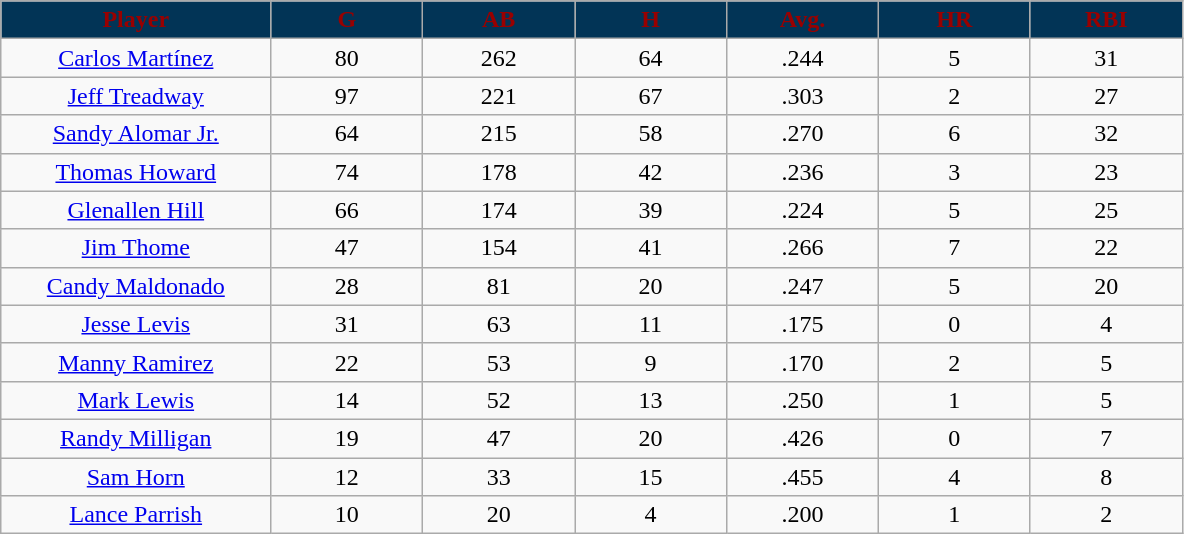<table class="wikitable sortable">
<tr>
<th style="background:#023456;color:#990000;" width="16%">Player</th>
<th style="background:#023456;color:#990000;" width="9%">G</th>
<th style="background:#023456;color:#990000;" width="9%">AB</th>
<th style="background:#023456;color:#990000;" width="9%">H</th>
<th style="background:#023456;color:#990000;" width="9%">Avg.</th>
<th style="background:#023456;color:#990000;" width="9%">HR</th>
<th style="background:#023456;color:#990000;" width="9%">RBI</th>
</tr>
<tr align="center">
<td><a href='#'>Carlos Martínez</a></td>
<td>80</td>
<td>262</td>
<td>64</td>
<td>.244</td>
<td>5</td>
<td>31</td>
</tr>
<tr align="center">
<td><a href='#'>Jeff Treadway</a></td>
<td>97</td>
<td>221</td>
<td>67</td>
<td>.303</td>
<td>2</td>
<td>27</td>
</tr>
<tr align="center">
<td><a href='#'>Sandy Alomar Jr.</a></td>
<td>64</td>
<td>215</td>
<td>58</td>
<td>.270</td>
<td>6</td>
<td>32</td>
</tr>
<tr align="center">
<td><a href='#'>Thomas Howard</a></td>
<td>74</td>
<td>178</td>
<td>42</td>
<td>.236</td>
<td>3</td>
<td>23</td>
</tr>
<tr align="center">
<td><a href='#'>Glenallen Hill</a></td>
<td>66</td>
<td>174</td>
<td>39</td>
<td>.224</td>
<td>5</td>
<td>25</td>
</tr>
<tr align="center">
<td><a href='#'>Jim Thome</a></td>
<td>47</td>
<td>154</td>
<td>41</td>
<td>.266</td>
<td>7</td>
<td>22</td>
</tr>
<tr align="center">
<td><a href='#'>Candy Maldonado</a></td>
<td>28</td>
<td>81</td>
<td>20</td>
<td>.247</td>
<td>5</td>
<td>20</td>
</tr>
<tr align=center>
<td><a href='#'>Jesse Levis</a></td>
<td>31</td>
<td>63</td>
<td>11</td>
<td>.175</td>
<td>0</td>
<td>4</td>
</tr>
<tr align=center>
<td><a href='#'>Manny Ramirez</a></td>
<td>22</td>
<td>53</td>
<td>9</td>
<td>.170</td>
<td>2</td>
<td>5</td>
</tr>
<tr align=center>
<td><a href='#'>Mark Lewis</a></td>
<td>14</td>
<td>52</td>
<td>13</td>
<td>.250</td>
<td>1</td>
<td>5</td>
</tr>
<tr align=center>
<td><a href='#'>Randy Milligan</a></td>
<td>19</td>
<td>47</td>
<td>20</td>
<td>.426</td>
<td>0</td>
<td>7</td>
</tr>
<tr align=center>
<td><a href='#'>Sam Horn</a></td>
<td>12</td>
<td>33</td>
<td>15</td>
<td>.455</td>
<td>4</td>
<td>8</td>
</tr>
<tr align="center">
<td><a href='#'>Lance Parrish</a></td>
<td>10</td>
<td>20</td>
<td>4</td>
<td>.200</td>
<td>1</td>
<td>2</td>
</tr>
</table>
